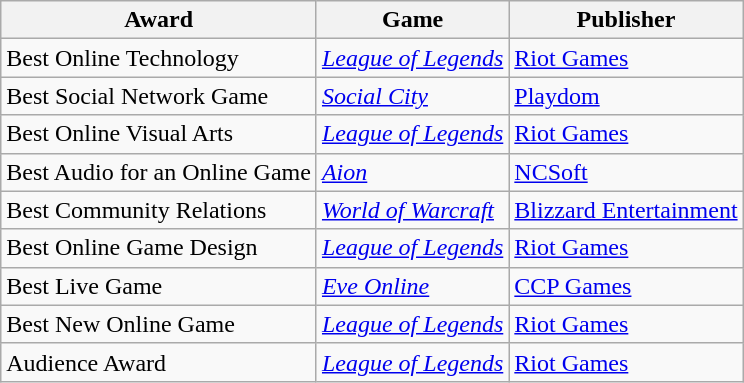<table class="wikitable">
<tr>
<th>Award</th>
<th>Game</th>
<th>Publisher</th>
</tr>
<tr>
<td>Best Online Technology</td>
<td><em><a href='#'>League of Legends</a></em></td>
<td><a href='#'>Riot Games</a></td>
</tr>
<tr>
<td>Best Social Network Game</td>
<td><em><a href='#'>Social City</a></em></td>
<td><a href='#'>Playdom</a></td>
</tr>
<tr>
<td>Best Online Visual Arts</td>
<td><em><a href='#'>League of Legends</a></em></td>
<td><a href='#'>Riot Games</a></td>
</tr>
<tr>
<td>Best Audio for an Online Game</td>
<td><em><a href='#'>Aion</a></em></td>
<td><a href='#'>NCSoft</a></td>
</tr>
<tr>
<td>Best Community Relations</td>
<td><em><a href='#'>World of Warcraft</a></em></td>
<td><a href='#'>Blizzard Entertainment</a></td>
</tr>
<tr>
<td>Best Online Game Design</td>
<td><em><a href='#'>League of Legends</a></em></td>
<td><a href='#'>Riot Games</a></td>
</tr>
<tr>
<td>Best Live Game</td>
<td><em><a href='#'>Eve Online</a></em></td>
<td><a href='#'>CCP Games</a></td>
</tr>
<tr>
<td>Best New Online Game</td>
<td><em><a href='#'>League of Legends</a></em></td>
<td><a href='#'>Riot Games</a></td>
</tr>
<tr>
<td>Audience Award</td>
<td><em><a href='#'>League of Legends</a></em></td>
<td><a href='#'>Riot Games</a></td>
</tr>
</table>
